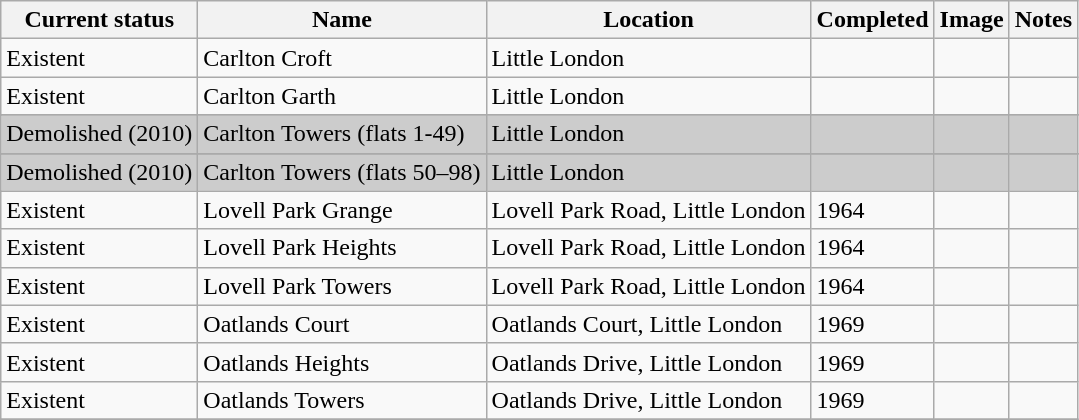<table class="wikitable sortable">
<tr>
<th>Current status</th>
<th>Name</th>
<th>Location</th>
<th>Completed</th>
<th class="unsortable">Image</th>
<th class="unsortable">Notes</th>
</tr>
<tr>
<td>Existent</td>
<td>Carlton Croft</td>
<td>Little London</td>
<td></td>
<td></td>
<td></td>
</tr>
<tr>
<td>Existent</td>
<td>Carlton Garth</td>
<td>Little London</td>
<td></td>
<td></td>
<td></td>
</tr>
<tr>
</tr>
<tr style="background:#ccc;">
<td>Demolished (2010)</td>
<td>Carlton Towers (flats 1-49)</td>
<td>Little London</td>
<td></td>
<td></td>
<td></td>
</tr>
<tr>
</tr>
<tr style="background:#ccc;">
<td>Demolished (2010)</td>
<td>Carlton Towers (flats 50–98)</td>
<td>Little London</td>
<td></td>
<td></td>
<td></td>
</tr>
<tr>
<td>Existent</td>
<td>Lovell Park Grange</td>
<td>Lovell Park Road, Little London</td>
<td>1964</td>
<td></td>
<td></td>
</tr>
<tr>
<td>Existent</td>
<td>Lovell Park Heights</td>
<td>Lovell Park Road, Little London</td>
<td>1964</td>
<td></td>
<td></td>
</tr>
<tr>
<td>Existent</td>
<td>Lovell Park Towers</td>
<td>Lovell Park Road, Little London</td>
<td>1964</td>
<td></td>
<td></td>
</tr>
<tr>
<td>Existent</td>
<td>Oatlands Court</td>
<td>Oatlands Court, Little London</td>
<td>1969</td>
<td></td>
<td></td>
</tr>
<tr>
<td>Existent</td>
<td>Oatlands Heights</td>
<td>Oatlands Drive, Little London</td>
<td>1969</td>
<td></td>
<td></td>
</tr>
<tr>
<td>Existent</td>
<td>Oatlands Towers</td>
<td>Oatlands Drive, Little London</td>
<td>1969</td>
<td></td>
<td></td>
</tr>
<tr>
</tr>
</table>
